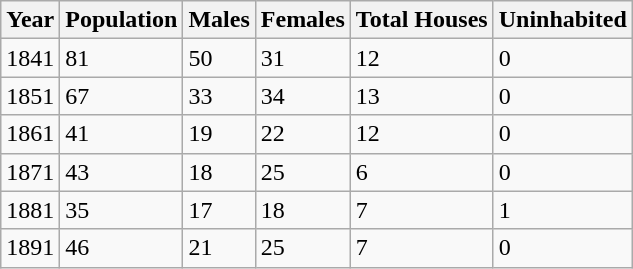<table class="wikitable">
<tr>
<th>Year</th>
<th>Population</th>
<th>Males</th>
<th>Females</th>
<th>Total Houses</th>
<th>Uninhabited</th>
</tr>
<tr>
<td>1841</td>
<td>81</td>
<td>50</td>
<td>31</td>
<td>12</td>
<td>0</td>
</tr>
<tr>
<td>1851</td>
<td>67</td>
<td>33</td>
<td>34</td>
<td>13</td>
<td>0</td>
</tr>
<tr>
<td>1861</td>
<td>41</td>
<td>19</td>
<td>22</td>
<td>12</td>
<td>0</td>
</tr>
<tr>
<td>1871</td>
<td>43</td>
<td>18</td>
<td>25</td>
<td>6</td>
<td>0</td>
</tr>
<tr>
<td>1881</td>
<td>35</td>
<td>17</td>
<td>18</td>
<td>7</td>
<td>1</td>
</tr>
<tr>
<td>1891</td>
<td>46</td>
<td>21</td>
<td>25</td>
<td>7</td>
<td>0</td>
</tr>
</table>
